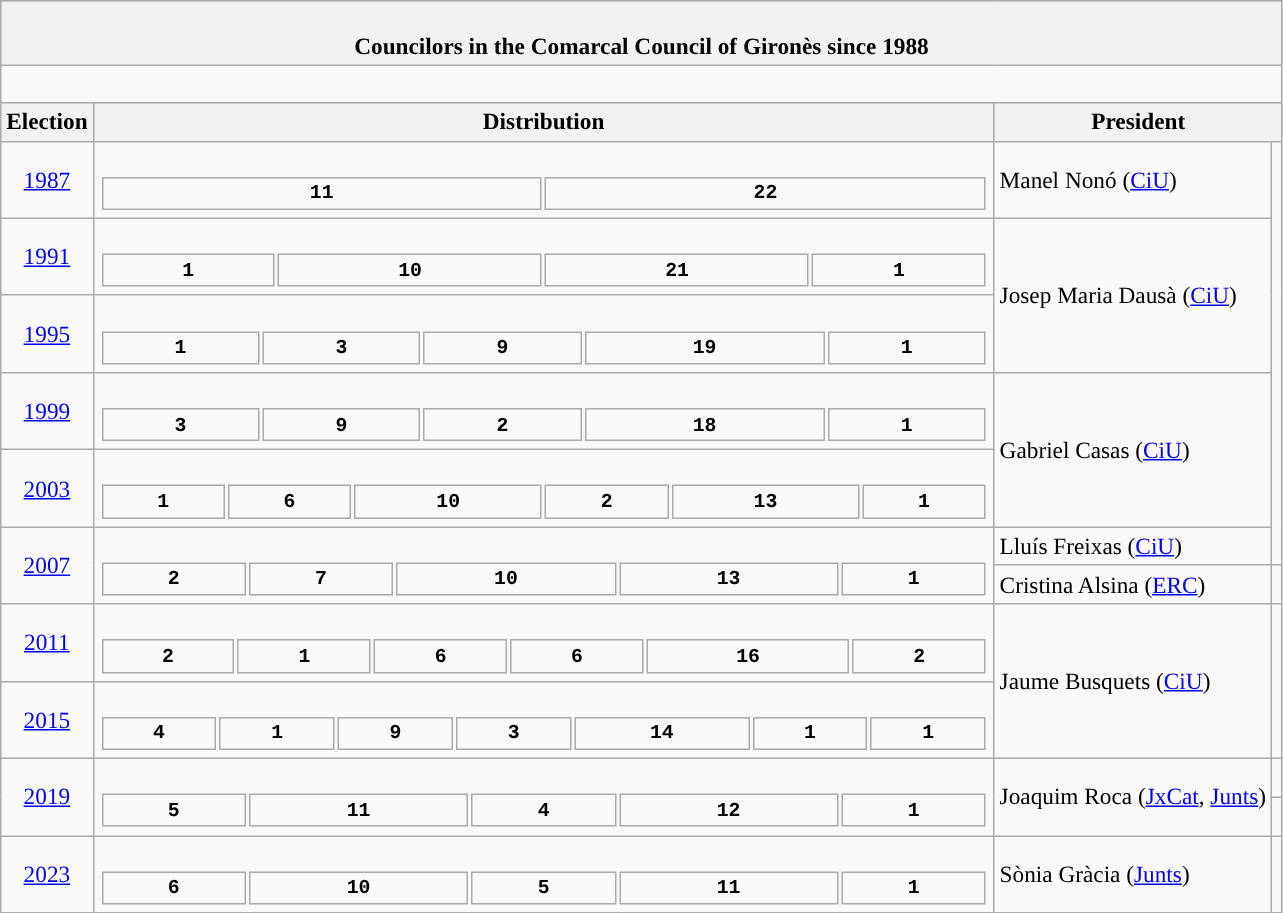<table class="wikitable" style="font-size:97%;">
<tr bgcolor="#CCCCCC">
<th colspan="4"><br>Councilors in the Comarcal Council of Gironès since 1988</th>
</tr>
<tr>
<td colspan="4"><br>














</td>
</tr>
<tr bgcolor="#CCCCCC">
<th>Election</th>
<th>Distribution</th>
<th colspan="2">President</th>
</tr>
<tr>
<td align=center><a href='#'>1987</a></td>
<td><br><table style="width:45em; font-size:85%; text-align:center; font-family:Courier New;">
<tr style="font-weight:bold">
<td style="background:">11</td>
<td style="background:">22</td>
</tr>
</table>
</td>
<td>Manel Nonó (<a href='#'>CiU</a>)</td>
<td rowspan="6" style="background:"></td>
</tr>
<tr>
<td align=center><a href='#'>1991</a></td>
<td><br><table style="width:45em; font-size:85%; text-align:center; font-family:Courier New;">
<tr style="font-weight:bold">
<td style="background:">1</td>
<td style="background:">10</td>
<td style="background:">21</td>
<td style="background:">1</td>
</tr>
</table>
</td>
<td rowspan="2">Josep Maria Dausà (<a href='#'>CiU</a>)</td>
</tr>
<tr>
<td align=center><a href='#'>1995</a></td>
<td><br><table style="width:45em; font-size:85%; text-align:center; font-family:Courier New;">
<tr style="font-weight:bold">
<td style="background:">1</td>
<td style="background:">3</td>
<td style="background:">9</td>
<td style="background:">19</td>
<td style="background:">1</td>
</tr>
</table>
</td>
</tr>
<tr>
<td align=center><a href='#'>1999</a></td>
<td><br><table style="width:45em; font-size:85%; text-align:center; font-family:Courier New;">
<tr style="font-weight:bold">
<td style="background:">3</td>
<td style="background:">9</td>
<td style="background:">2</td>
<td style="background:">18</td>
<td style="background:">1</td>
</tr>
</table>
</td>
<td rowspan="2">Gabriel Casas (<a href='#'>CiU</a>)</td>
</tr>
<tr>
<td align=center><a href='#'>2003</a></td>
<td><br><table style="width:45em; font-size:85%; text-align:center; font-family:Courier New;">
<tr style="font-weight:bold">
<td style="background:">1</td>
<td style="background:">6</td>
<td style="background:">10</td>
<td style="background:">2</td>
<td style="background:">13</td>
<td style="background:">1</td>
</tr>
</table>
</td>
</tr>
<tr>
<td rowspan="2" align=center><a href='#'>2007</a></td>
<td rowspan="2"><br><table style="width:45em; font-size:85%; text-align:center; font-family:Courier New;">
<tr style="font-weight:bold">
<td style="background:">2</td>
<td style="background:">7</td>
<td style="background:">10</td>
<td style="background:">13</td>
<td style="background:">1</td>
</tr>
</table>
</td>
<td>Lluís Freixas (<a href='#'>CiU</a>) </td>
</tr>
<tr>
<td>Cristina Alsina (<a href='#'>ERC</a>) </td>
<td style="background:"></td>
</tr>
<tr>
<td align=center><a href='#'>2011</a></td>
<td><br><table style="width:45em; font-size:85%; text-align:center; font-family:Courier New;">
<tr style="font-weight:bold">
<td style="background:">2</td>
<td style="background:">1</td>
<td style="background:">6</td>
<td style="background:">6</td>
<td style="background:">16</td>
<td style="background:">2</td>
</tr>
</table>
</td>
<td rowspan="2">Jaume Busquets (<a href='#'>CiU</a>)</td>
<td rowspan="2" style="background:"></td>
</tr>
<tr>
<td align=center><a href='#'>2015</a></td>
<td><br><table style="width:45em; font-size:85%; text-align:center; font-family:Courier New;">
<tr style="font-weight:bold">
<td style="background:">4</td>
<td style="background:">1</td>
<td style="background:">9</td>
<td style="background:">3</td>
<td style="background:">14</td>
<td style="background:">1</td>
<td style="background:">1</td>
</tr>
</table>
</td>
</tr>
<tr>
<td rowspan="2" align=center><a href='#'>2019</a></td>
<td rowspan="2"><br><table style="width:45em; font-size:85%; text-align:center; font-family:Courier New;">
<tr style="font-weight:bold">
<td style="background:">5</td>
<td style="background:">11</td>
<td style="background:">4</td>
<td style="background:">12</td>
<td style="background:">1</td>
</tr>
</table>
</td>
<td rowspan="2">Joaquim Roca (<a href='#'>JxCat</a>, <a href='#'>Junts</a>)</td>
<td style="background:"></td>
</tr>
<tr>
<td style="background:"></td>
</tr>
<tr>
<td align=center><a href='#'>2023</a></td>
<td><br><table style="width:45em; font-size:85%; text-align:center; font-family:Courier New;">
<tr style="font-weight:bold">
<td style="background:">6</td>
<td style="background:">10</td>
<td style="background:">5</td>
<td style="background:">11</td>
<td style="background:">1</td>
</tr>
</table>
</td>
<td>Sònia Gràcia (<a href='#'>Junts</a>)</td>
<td style="background:"></td>
</tr>
</table>
